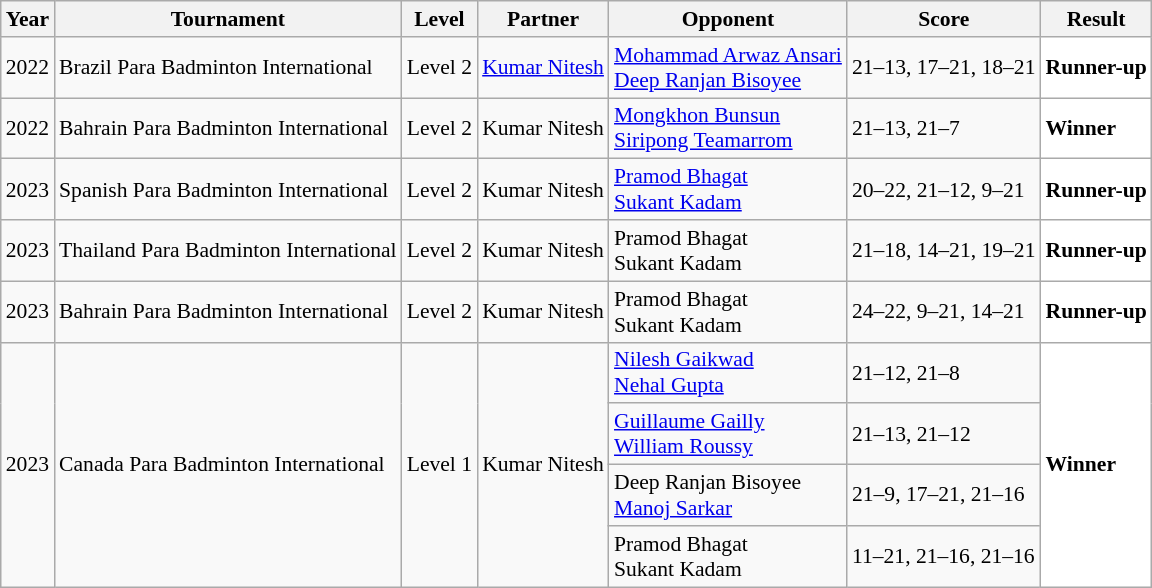<table class="sortable wikitable" style="font-size: 90%;">
<tr>
<th>Year</th>
<th>Tournament</th>
<th>Level</th>
<th>Partner</th>
<th>Opponent</th>
<th>Score</th>
<th>Result</th>
</tr>
<tr>
<td align="center">2022</td>
<td align="left">Brazil Para Badminton International</td>
<td align="left">Level 2</td>
<td> <a href='#'>Kumar Nitesh</a></td>
<td align="left"> <a href='#'>Mohammad Arwaz Ansari</a><br> <a href='#'>Deep Ranjan Bisoyee</a></td>
<td align="left">21–13, 17–21, 18–21</td>
<td style="text-align:left; background:white"> <strong>Runner-up</strong></td>
</tr>
<tr>
<td align="center">2022</td>
<td align="left">Bahrain Para Badminton International</td>
<td align="left">Level 2</td>
<td> Kumar Nitesh</td>
<td align="left"> <a href='#'>Mongkhon Bunsun</a><br> <a href='#'>Siripong Teamarrom</a></td>
<td align="left">21–13, 21–7</td>
<td style="text-align:left; background:white"> <strong>Winner</strong></td>
</tr>
<tr>
<td align="center">2023</td>
<td align="left">Spanish Para Badminton International</td>
<td align="left">Level 2</td>
<td align="left"> Kumar Nitesh</td>
<td align="left"> <a href='#'>Pramod Bhagat</a><br> <a href='#'>Sukant Kadam</a></td>
<td align="left">20–22, 21–12, 9–21</td>
<td style="text-align:left; background:white"> <strong>Runner-up</strong></td>
</tr>
<tr>
<td align="center">2023</td>
<td align="left">Thailand Para Badminton International</td>
<td align="left">Level 2</td>
<td> Kumar Nitesh</td>
<td align="left"> Pramod Bhagat<br> Sukant Kadam</td>
<td align="left">21–18, 14–21, 19–21</td>
<td style="text-align:left; background:white"> <strong>Runner-up</strong></td>
</tr>
<tr>
<td align="center">2023</td>
<td align="left">Bahrain Para Badminton International</td>
<td align="left">Level 2</td>
<td> Kumar Nitesh</td>
<td align="left"> Pramod Bhagat<br> Sukant Kadam</td>
<td align="left">24–22, 9–21, 14–21</td>
<td style="text-align:left; background:white"> <strong>Runner-up</strong></td>
</tr>
<tr>
<td rowspan="4" align="center">2023</td>
<td rowspan="4" align="left">Canada Para Badminton International</td>
<td rowspan="4" align="left">Level 1</td>
<td rowspan="4" align="left"> Kumar Nitesh</td>
<td align="left"> <a href='#'>Nilesh Gaikwad</a><br> <a href='#'>Nehal Gupta</a></td>
<td align="left">21–12, 21–8</td>
<td rowspan="4" style="text-align:left; background:white"> <strong>Winner</strong></td>
</tr>
<tr>
<td align="left"> <a href='#'>Guillaume Gailly</a><br> <a href='#'>William Roussy</a></td>
<td align="left">21–13, 21–12</td>
</tr>
<tr>
<td align="left"> Deep Ranjan Bisoyee<br> <a href='#'>Manoj Sarkar</a></td>
<td align="left">21–9, 17–21, 21–16</td>
</tr>
<tr>
<td align="left"> Pramod Bhagat<br> Sukant Kadam</td>
<td align="left">11–21, 21–16, 21–16</td>
</tr>
</table>
